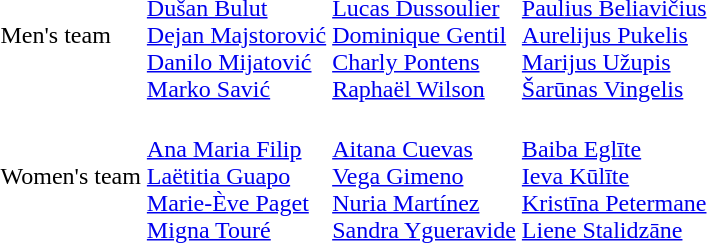<table>
<tr>
<td>Men's team</td>
<td><br><a href='#'>Dušan Bulut</a><br><a href='#'>Dejan Majstorović</a><br><a href='#'>Danilo Mijatović</a><br><a href='#'>Marko Savić</a></td>
<td><br><a href='#'>Lucas Dussoulier</a><br><a href='#'>Dominique Gentil</a><br><a href='#'>Charly Pontens</a><br><a href='#'>Raphaël Wilson</a></td>
<td><br><a href='#'>Paulius Beliavičius</a><br><a href='#'>Aurelijus Pukelis</a><br><a href='#'>Marijus Užupis</a><br><a href='#'>Šarūnas Vingelis</a></td>
</tr>
<tr>
<td>Women's team</td>
<td><br><a href='#'>Ana Maria Filip</a><br><a href='#'>Laëtitia Guapo</a><br><a href='#'>Marie-Ève Paget</a><br><a href='#'>Migna Touré</a></td>
<td><br><a href='#'>Aitana Cuevas</a><br><a href='#'>Vega Gimeno</a><br><a href='#'>Nuria Martínez</a><br><a href='#'>Sandra Ygueravide</a></td>
<td><br><a href='#'>Baiba Eglīte</a><br><a href='#'>Ieva Kūlīte</a><br><a href='#'>Kristīna Petermane</a><br><a href='#'>Liene Stalidzāne</a></td>
</tr>
</table>
